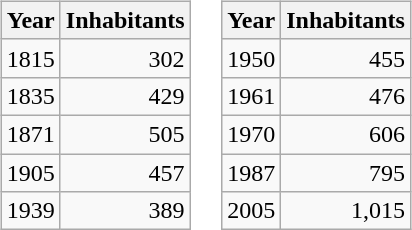<table border="0">
<tr>
<td valign="top"><br><table class="wikitable">
<tr>
<th>Year</th>
<th>Inhabitants</th>
</tr>
<tr>
<td>1815</td>
<td align="right">302</td>
</tr>
<tr>
<td>1835</td>
<td align="right">429</td>
</tr>
<tr>
<td>1871</td>
<td align="right">505</td>
</tr>
<tr>
<td>1905</td>
<td align="right">457</td>
</tr>
<tr>
<td>1939</td>
<td align="right">389</td>
</tr>
</table>
</td>
<td valign="top"><br><table class="wikitable">
<tr>
<th>Year</th>
<th>Inhabitants</th>
</tr>
<tr>
<td>1950</td>
<td align="right">455</td>
</tr>
<tr>
<td>1961</td>
<td align="right">476</td>
</tr>
<tr>
<td>1970</td>
<td align="right">606</td>
</tr>
<tr>
<td>1987</td>
<td align="right">795</td>
</tr>
<tr>
<td>2005</td>
<td align="right">1,015</td>
</tr>
</table>
</td>
</tr>
</table>
